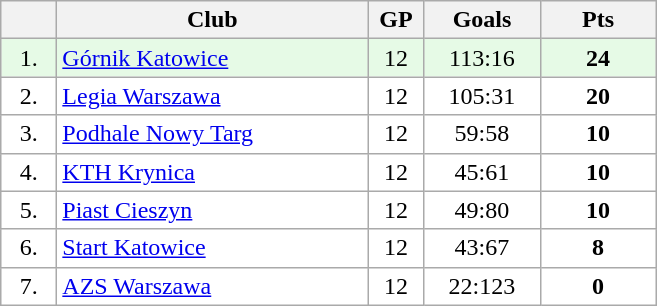<table class="wikitable">
<tr>
<th width="30"></th>
<th width="200">Club</th>
<th width="30">GP</th>
<th width="70">Goals</th>
<th width="70">Pts</th>
</tr>
<tr bgcolor="#e6fae6" align="center">
<td>1.</td>
<td align="left"><a href='#'>Górnik Katowice</a></td>
<td>12</td>
<td>113:16</td>
<td><strong>24</strong></td>
</tr>
<tr bgcolor="#FFFFFF" align="center">
<td>2.</td>
<td align="left"><a href='#'>Legia Warszawa</a></td>
<td>12</td>
<td>105:31</td>
<td><strong>20</strong></td>
</tr>
<tr bgcolor="#FFFFFF" align="center">
<td>3.</td>
<td align="left"><a href='#'>Podhale Nowy Targ</a></td>
<td>12</td>
<td>59:58</td>
<td><strong>10</strong></td>
</tr>
<tr bgcolor="#FFFFFF" align="center">
<td>4.</td>
<td align="left"><a href='#'>KTH Krynica</a></td>
<td>12</td>
<td>45:61</td>
<td><strong>10</strong></td>
</tr>
<tr bgcolor="#FFFFFF" align="center">
<td>5.</td>
<td align="left"><a href='#'>Piast Cieszyn</a></td>
<td>12</td>
<td>49:80</td>
<td><strong>10</strong></td>
</tr>
<tr bgcolor="#FFFFFF" align="center">
<td>6.</td>
<td align="left"><a href='#'>Start Katowice</a></td>
<td>12</td>
<td>43:67</td>
<td><strong>8</strong></td>
</tr>
<tr bgcolor="#FFFFFF" align="center">
<td>7.</td>
<td align="left"><a href='#'>AZS Warszawa</a></td>
<td>12</td>
<td>22:123</td>
<td><strong>0</strong></td>
</tr>
</table>
